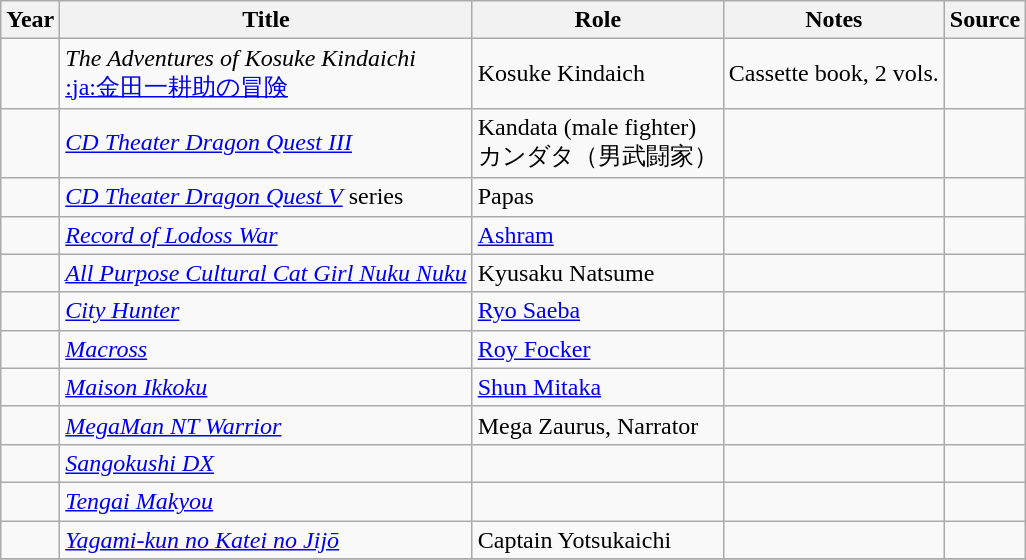<table class="wikitable sortable plainrowheaders">
<tr>
<th>Year</th>
<th>Title</th>
<th>Role</th>
<th class="unsortable">Notes</th>
<th class="unsortable">Source</th>
</tr>
<tr>
<td></td>
<td><em>The Adventures of Kosuke Kindaichi</em><br><a href='#'>:ja:金田一耕助の冒険</a></td>
<td>Kosuke Kindaich</td>
<td>Cassette book, 2 vols.</td>
<td></td>
</tr>
<tr>
<td></td>
<td><em><a href='#'>CD Theater Dragon Quest III</a></em></td>
<td>Kandata (male fighter)<br>カンダタ（男武闘家）</td>
<td></td>
<td></td>
</tr>
<tr>
<td></td>
<td><em><a href='#'>CD Theater Dragon Quest V</a></em> series</td>
<td>Papas</td>
<td></td>
<td></td>
</tr>
<tr>
<td></td>
<td><em><a href='#'>Record of Lodoss War</a></em></td>
<td><a href='#'>Ashram</a></td>
<td></td>
<td></td>
</tr>
<tr>
<td></td>
<td><em><a href='#'>All Purpose Cultural Cat Girl Nuku Nuku</a></em></td>
<td>Kyusaku Natsume</td>
<td></td>
<td></td>
</tr>
<tr>
<td></td>
<td><em><a href='#'>City Hunter</a></em></td>
<td><a href='#'>Ryo Saeba</a></td>
<td></td>
<td></td>
</tr>
<tr>
<td></td>
<td><em><a href='#'>Macross</a></em></td>
<td><a href='#'>Roy Focker</a></td>
<td></td>
<td></td>
</tr>
<tr>
<td></td>
<td><em><a href='#'>Maison Ikkoku</a></em></td>
<td><a href='#'>Shun Mitaka</a></td>
<td></td>
<td></td>
</tr>
<tr>
<td></td>
<td><em><a href='#'>MegaMan NT Warrior</a></em></td>
<td>Mega Zaurus, Narrator</td>
<td></td>
<td></td>
</tr>
<tr>
<td></td>
<td><em><a href='#'>Sangokushi DX</a></em></td>
<td></td>
<td></td>
<td></td>
</tr>
<tr>
<td></td>
<td><em><a href='#'>Tengai Makyou</a></em></td>
<td></td>
<td></td>
<td></td>
</tr>
<tr>
<td></td>
<td><em><a href='#'>Yagami-kun no Katei no Jijō</a></em></td>
<td>Captain Yotsukaichi</td>
<td></td>
<td></td>
</tr>
<tr>
</tr>
</table>
